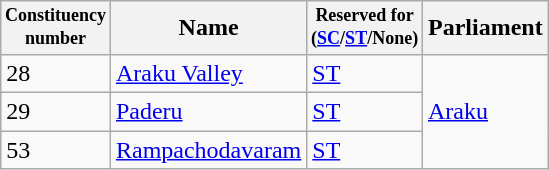<table class="wikitable sortable">
<tr>
<th width="50px" style="font-size:75%">Constituency number</th>
<th>Name</th>
<th style="font-size:75%">Reserved for<br>(<a href='#'>SC</a>/<a href='#'>ST</a>/None)</th>
<th>Parliament</th>
</tr>
<tr>
<td>28</td>
<td><a href='#'>Araku Valley</a></td>
<td><a href='#'>ST</a></td>
<td rowspan="3"><a href='#'>Araku</a></td>
</tr>
<tr>
<td>29</td>
<td><a href='#'>Paderu</a></td>
<td><a href='#'>ST</a></td>
</tr>
<tr>
<td>53</td>
<td><a href='#'>Rampachodavaram</a></td>
<td><a href='#'>ST</a></td>
</tr>
</table>
